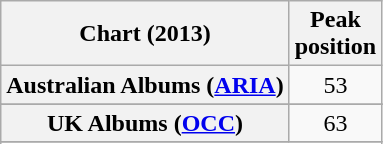<table class="wikitable sortable plainrowheaders">
<tr>
<th scope="col">Chart (2013)</th>
<th scope="col">Peak<br>position</th>
</tr>
<tr>
<th scope="row">Australian Albums (<a href='#'>ARIA</a>)</th>
<td style="text-align:center;">53</td>
</tr>
<tr>
</tr>
<tr>
</tr>
<tr>
</tr>
<tr>
</tr>
<tr>
<th scope="row">UK Albums (<a href='#'>OCC</a>)</th>
<td style="text-align:center;">63</td>
</tr>
<tr>
</tr>
<tr>
</tr>
<tr>
</tr>
<tr>
</tr>
<tr>
</tr>
<tr>
</tr>
</table>
